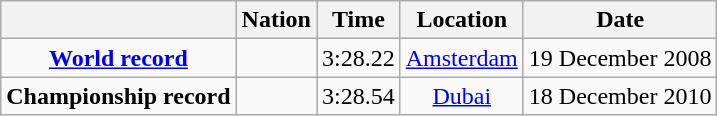<table class=wikitable style=text-align:center>
<tr>
<th></th>
<th>Nation</th>
<th>Time</th>
<th>Location</th>
<th>Date</th>
</tr>
<tr>
<td><strong><a href='#'>World record</a></strong></td>
<td align=left></td>
<td align=left>3:28.22</td>
<td><a href='#'>Amsterdam</a></td>
<td>19 December 2008</td>
</tr>
<tr>
<td><strong>Championship record</strong></td>
<td align=left></td>
<td align=left>3:28.54</td>
<td><a href='#'>Dubai</a></td>
<td>18 December 2010</td>
</tr>
</table>
